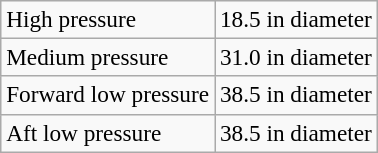<table class="wikitable" style="font-size:97%;">
<tr>
<td>High pressure</td>
<td>18.5 in diameter</td>
</tr>
<tr>
<td>Medium pressure</td>
<td>31.0 in diameter</td>
</tr>
<tr>
<td>Forward low pressure</td>
<td>38.5 in diameter</td>
</tr>
<tr>
<td>Aft low pressure</td>
<td>38.5 in diameter</td>
</tr>
</table>
